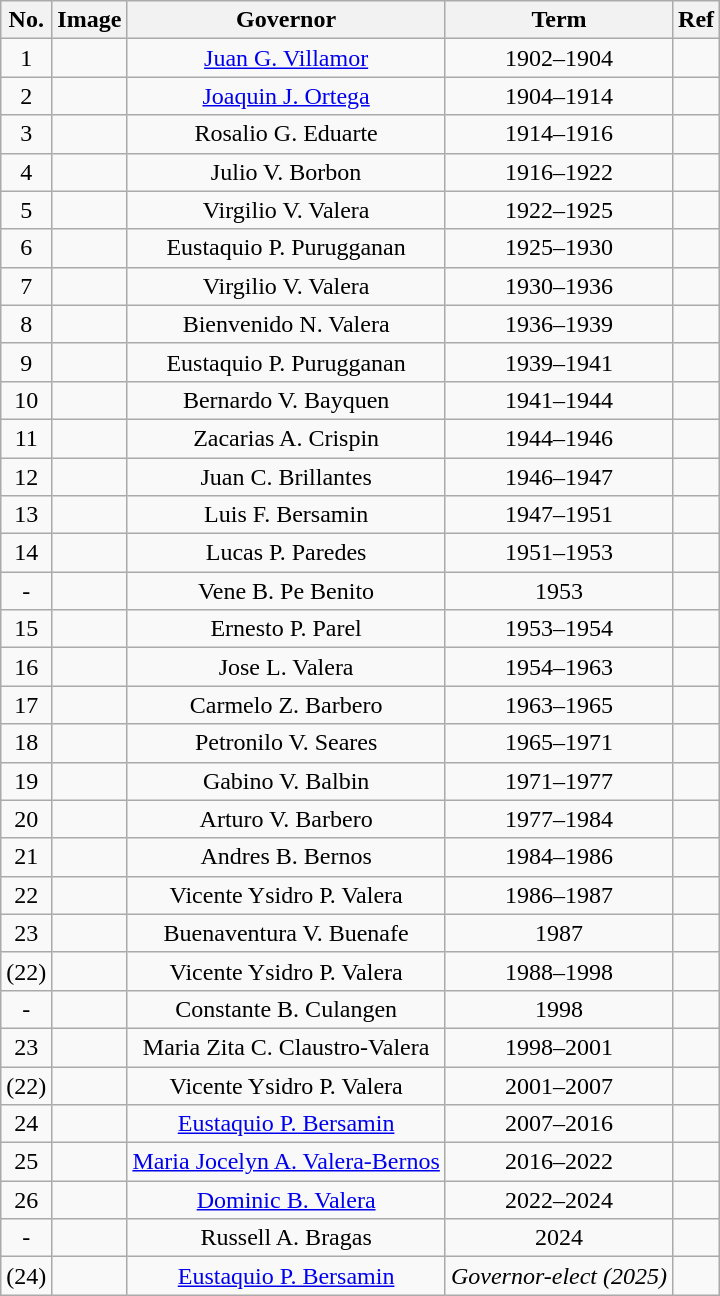<table class="wikitable" style="text-align:center;">
<tr>
<th>No.</th>
<th>Image</th>
<th>Governor</th>
<th>Term</th>
<th>Ref</th>
</tr>
<tr>
<td align=center>1</td>
<td></td>
<td><a href='#'>Juan G. Villamor</a></td>
<td align=center>1902–1904</td>
<td align=center></td>
</tr>
<tr>
<td align=center>2</td>
<td></td>
<td><a href='#'>Joaquin J. Ortega</a></td>
<td align=center>1904–1914</td>
<td align=center></td>
</tr>
<tr>
<td align=center>3</td>
<td></td>
<td>Rosalio G. Eduarte</td>
<td align=center>1914–1916</td>
<td align=center></td>
</tr>
<tr>
<td align=center>4</td>
<td></td>
<td>Julio V. Borbon</td>
<td align=center>1916–1922</td>
<td align=center></td>
</tr>
<tr>
<td align=center>5</td>
<td></td>
<td>Virgilio V. Valera</td>
<td align=center>1922–1925</td>
<td align=center></td>
</tr>
<tr>
<td align=center>6</td>
<td></td>
<td>Eustaquio P. Purugganan</td>
<td align=center>1925–1930</td>
<td align=center></td>
</tr>
<tr>
<td align=center>7</td>
<td></td>
<td>Virgilio V. Valera</td>
<td align=center>1930–1936</td>
<td align=center></td>
</tr>
<tr>
<td align=center>8</td>
<td></td>
<td>Bienvenido N. Valera</td>
<td align=center>1936–1939</td>
<td align=center></td>
</tr>
<tr>
<td align=center>9</td>
<td></td>
<td>Eustaquio P. Purugganan</td>
<td align=center>1939–1941</td>
<td align=center></td>
</tr>
<tr>
<td align=center>10</td>
<td></td>
<td>Bernardo V. Bayquen</td>
<td align=center>1941–1944</td>
<td align=center></td>
</tr>
<tr>
<td align=center>11</td>
<td></td>
<td>Zacarias A. Crispin</td>
<td align=center>1944–1946</td>
<td align=center></td>
</tr>
<tr>
<td align=center>12</td>
<td></td>
<td>Juan C. Brillantes</td>
<td align=center>1946–1947</td>
<td align=center></td>
</tr>
<tr>
<td align=center>13</td>
<td></td>
<td>Luis F. Bersamin</td>
<td align=center>1947–1951</td>
<td align=center></td>
</tr>
<tr>
<td align=center>14</td>
<td></td>
<td>Lucas P. Paredes</td>
<td align=center>1951–1953</td>
<td align=center></td>
</tr>
<tr>
<td align=center>-</td>
<td></td>
<td>Vene B. Pe Benito</td>
<td align=center>1953</td>
<td align=center></td>
</tr>
<tr>
<td align=center>15</td>
<td></td>
<td>Ernesto P. Parel</td>
<td align=center>1953–1954</td>
<td align=center></td>
</tr>
<tr>
<td align=center>16</td>
<td></td>
<td>Jose L. Valera</td>
<td align=center>1954–1963</td>
<td align=center></td>
</tr>
<tr>
<td align=center>17</td>
<td></td>
<td>Carmelo Z. Barbero</td>
<td align=center>1963–1965</td>
<td align=center></td>
</tr>
<tr>
<td align=center>18</td>
<td></td>
<td>Petronilo V. Seares</td>
<td align=center>1965–1971</td>
<td align=center></td>
</tr>
<tr>
<td align=center>19</td>
<td></td>
<td>Gabino V. Balbin</td>
<td align=center>1971–1977</td>
<td align=center></td>
</tr>
<tr>
<td align=center>20</td>
<td></td>
<td>Arturo V. Barbero</td>
<td align=center>1977–1984</td>
<td align=center></td>
</tr>
<tr>
<td align=center>21</td>
<td></td>
<td>Andres B. Bernos</td>
<td align=center>1984–1986</td>
<td align=center></td>
</tr>
<tr>
<td align=center>22</td>
<td></td>
<td>Vicente Ysidro P. Valera</td>
<td align=center>1986–1987</td>
<td align=center></td>
</tr>
<tr>
<td align=center>23</td>
<td></td>
<td>Buenaventura V. Buenafe</td>
<td align=center>1987</td>
<td align=center></td>
</tr>
<tr>
<td align=center>(22)</td>
<td></td>
<td>Vicente Ysidro P. Valera</td>
<td align=center>1988–1998</td>
<td align=center></td>
</tr>
<tr>
<td align=center>-</td>
<td></td>
<td>Constante B. Culangen</td>
<td align=center>1998</td>
<td align=center></td>
</tr>
<tr>
<td align=center>23</td>
<td></td>
<td>Maria Zita C. Claustro-Valera</td>
<td align=center>1998–2001</td>
<td align=center></td>
</tr>
<tr>
<td align=center>(22)</td>
<td></td>
<td>Vicente Ysidro P. Valera</td>
<td align=center>2001–2007</td>
<td align=center></td>
</tr>
<tr>
<td align=center>24</td>
<td></td>
<td><a href='#'>Eustaquio P. Bersamin</a></td>
<td align=center>2007–2016</td>
<td></td>
</tr>
<tr>
<td align=center>25</td>
<td></td>
<td><a href='#'>Maria Jocelyn A. Valera-Bernos</a></td>
<td align=center>2016–2022</td>
<td align=center></td>
</tr>
<tr>
<td align=center>26</td>
<td></td>
<td><a href='#'>Dominic B. Valera</a></td>
<td align=center>2022–2024</td>
<td align=center></td>
</tr>
<tr>
<td align=center>-</td>
<td></td>
<td>Russell A. Bragas</td>
<td align=center>2024</td>
<td align=center></td>
</tr>
<tr>
<td align=center>(24)</td>
<td></td>
<td><a href='#'>Eustaquio P. Bersamin</a></td>
<td align=center><em>Governor-elect (2025)</em></td>
<td align=center></td>
</tr>
</table>
